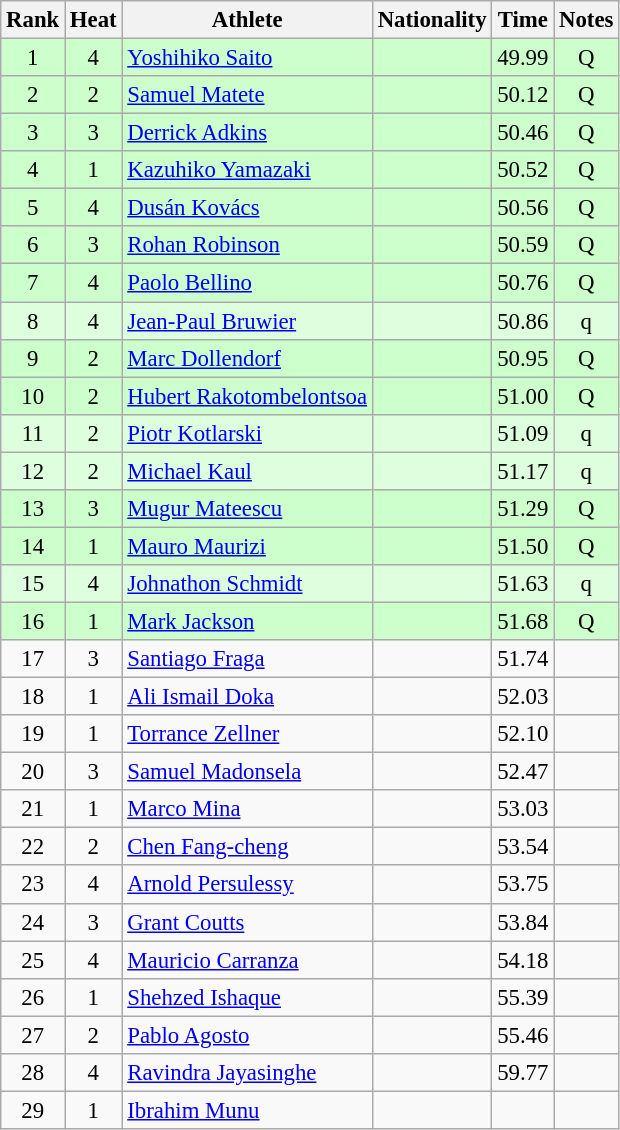<table class="wikitable sortable" style="text-align:center;font-size:95%">
<tr>
<th>Rank</th>
<th>Heat</th>
<th>Athlete</th>
<th>Nationality</th>
<th>Time</th>
<th>Notes</th>
</tr>
<tr bgcolor=ccffcc>
<td>1</td>
<td>4</td>
<td align="left"><a href='#'>Yoshihiko Saito</a></td>
<td align=left></td>
<td>49.99</td>
<td>Q</td>
</tr>
<tr bgcolor=ccffcc>
<td>2</td>
<td>2</td>
<td align="left"><a href='#'>Samuel Matete</a></td>
<td align=left></td>
<td>50.12</td>
<td>Q</td>
</tr>
<tr bgcolor=ccffcc>
<td>3</td>
<td>3</td>
<td align="left"><a href='#'>Derrick Adkins</a></td>
<td align=left></td>
<td>50.46</td>
<td>Q</td>
</tr>
<tr bgcolor=ccffcc>
<td>4</td>
<td>1</td>
<td align="left"><a href='#'>Kazuhiko Yamazaki</a></td>
<td align=left></td>
<td>50.52</td>
<td>Q</td>
</tr>
<tr bgcolor=ccffcc>
<td>5</td>
<td>4</td>
<td align="left"><a href='#'>Dusán Kovács</a></td>
<td align=left></td>
<td>50.56</td>
<td>Q</td>
</tr>
<tr bgcolor=ccffcc>
<td>6</td>
<td>3</td>
<td align="left"><a href='#'>Rohan Robinson</a></td>
<td align=left></td>
<td>50.59</td>
<td>Q</td>
</tr>
<tr bgcolor=ccffcc>
<td>7</td>
<td>4</td>
<td align="left"><a href='#'>Paolo Bellino</a></td>
<td align=left></td>
<td>50.76</td>
<td>Q</td>
</tr>
<tr bgcolor=ddffdd>
<td>8</td>
<td>4</td>
<td align="left"><a href='#'>Jean-Paul Bruwier</a></td>
<td align=left></td>
<td>50.86</td>
<td>q</td>
</tr>
<tr bgcolor=ccffcc>
<td>9</td>
<td>2</td>
<td align="left"><a href='#'>Marc Dollendorf</a></td>
<td align=left></td>
<td>50.95</td>
<td>Q</td>
</tr>
<tr bgcolor=ccffcc>
<td>10</td>
<td>2</td>
<td align="left"><a href='#'>Hubert Rakotombelontsoa</a></td>
<td align=left></td>
<td>51.00</td>
<td>Q</td>
</tr>
<tr bgcolor=ddffdd>
<td>11</td>
<td>2</td>
<td align="left"><a href='#'>Piotr Kotlarski</a></td>
<td align=left></td>
<td>51.09</td>
<td>q</td>
</tr>
<tr bgcolor=ddffdd>
<td>12</td>
<td>2</td>
<td align="left"><a href='#'>Michael Kaul</a></td>
<td align=left></td>
<td>51.17</td>
<td>q</td>
</tr>
<tr bgcolor=ccffcc>
<td>13</td>
<td>3</td>
<td align="left"><a href='#'>Mugur Mateescu</a></td>
<td align=left></td>
<td>51.29</td>
<td>Q</td>
</tr>
<tr bgcolor=ccffcc>
<td>14</td>
<td>1</td>
<td align="left"><a href='#'>Mauro Maurizi</a></td>
<td align=left></td>
<td>51.50</td>
<td>Q</td>
</tr>
<tr bgcolor=ddffdd>
<td>15</td>
<td>4</td>
<td align="left"><a href='#'>Johnathon Schmidt</a></td>
<td align=left></td>
<td>51.63</td>
<td>q</td>
</tr>
<tr bgcolor=ccffcc>
<td>16</td>
<td>1</td>
<td align="left"><a href='#'>Mark Jackson</a></td>
<td align=left></td>
<td>51.68</td>
<td>Q</td>
</tr>
<tr>
<td>17</td>
<td>3</td>
<td align="left"><a href='#'>Santiago Fraga</a></td>
<td align=left></td>
<td>51.74</td>
<td></td>
</tr>
<tr>
<td>18</td>
<td>1</td>
<td align="left"><a href='#'>Ali Ismail Doka</a></td>
<td align=left></td>
<td>52.03</td>
<td></td>
</tr>
<tr>
<td>19</td>
<td>1</td>
<td align="left"><a href='#'>Torrance Zellner</a></td>
<td align=left></td>
<td>52.10</td>
<td></td>
</tr>
<tr>
<td>20</td>
<td>3</td>
<td align="left"><a href='#'>Samuel Madonsela</a></td>
<td align=left></td>
<td>52.47</td>
<td></td>
</tr>
<tr>
<td>21</td>
<td>1</td>
<td align="left"><a href='#'>Marco Mina</a></td>
<td align=left></td>
<td>53.03</td>
<td></td>
</tr>
<tr>
<td>22</td>
<td>2</td>
<td align="left"><a href='#'>Chen Fang-cheng</a></td>
<td align=left></td>
<td>53.54</td>
<td></td>
</tr>
<tr>
<td>23</td>
<td>4</td>
<td align="left"><a href='#'>Arnold Persulessy</a></td>
<td align=left></td>
<td>53.75</td>
<td></td>
</tr>
<tr>
<td>24</td>
<td>3</td>
<td align="left"><a href='#'>Grant Coutts</a></td>
<td align=left></td>
<td>53.84</td>
<td></td>
</tr>
<tr>
<td>25</td>
<td>4</td>
<td align="left"><a href='#'>Mauricio Carranza</a></td>
<td align=left></td>
<td>54.18</td>
<td></td>
</tr>
<tr>
<td>26</td>
<td>1</td>
<td align="left"><a href='#'>Shehzed Ishaque</a></td>
<td align=left></td>
<td>55.39</td>
<td></td>
</tr>
<tr>
<td>27</td>
<td>2</td>
<td align="left"><a href='#'>Pablo Agosto</a></td>
<td align=left></td>
<td>55.46</td>
<td></td>
</tr>
<tr>
<td>28</td>
<td>4</td>
<td align="left"><a href='#'>Ravindra Jayasinghe</a></td>
<td align=left></td>
<td>59.77</td>
<td></td>
</tr>
<tr>
<td>29</td>
<td>1</td>
<td align="left"><a href='#'>Ibrahim Munu</a></td>
<td align=left></td>
<td></td>
<td></td>
</tr>
</table>
